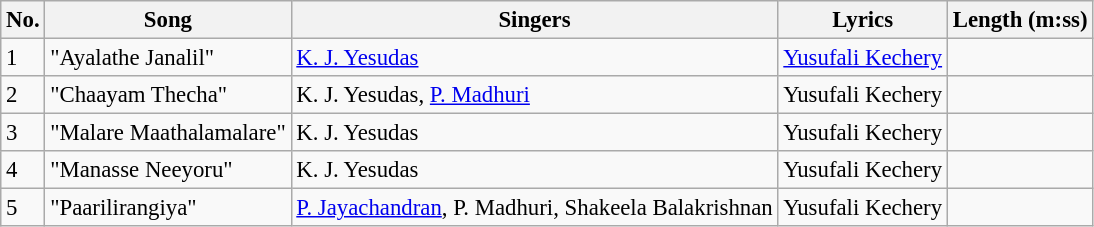<table class="wikitable" style="font-size:95%;">
<tr>
<th>No.</th>
<th>Song</th>
<th>Singers</th>
<th>Lyrics</th>
<th>Length (m:ss)</th>
</tr>
<tr>
<td>1</td>
<td>"Ayalathe Janalil"</td>
<td><a href='#'>K. J. Yesudas</a></td>
<td><a href='#'>Yusufali Kechery</a></td>
<td></td>
</tr>
<tr>
<td>2</td>
<td>"Chaayam Thecha"</td>
<td>K. J. Yesudas, <a href='#'>P. Madhuri</a></td>
<td>Yusufali Kechery</td>
<td></td>
</tr>
<tr>
<td>3</td>
<td>"Malare Maathalamalare"</td>
<td>K. J. Yesudas</td>
<td>Yusufali Kechery</td>
<td></td>
</tr>
<tr>
<td>4</td>
<td>"Manasse Neeyoru"</td>
<td>K. J. Yesudas</td>
<td>Yusufali Kechery</td>
<td></td>
</tr>
<tr>
<td>5</td>
<td>"Paarilirangiya"</td>
<td><a href='#'>P. Jayachandran</a>, P. Madhuri, Shakeela Balakrishnan</td>
<td>Yusufali Kechery</td>
<td></td>
</tr>
</table>
